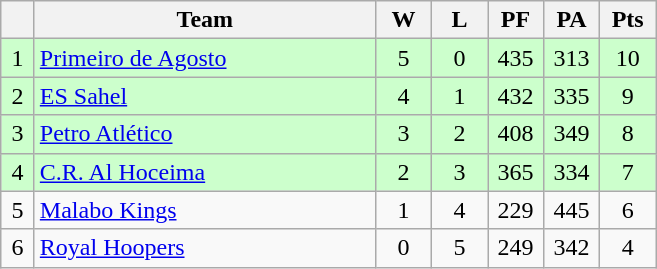<table class="wikitable" style="text-align: center;">
<tr>
<th width=15></th>
<th width=220>Team</th>
<th width=30>W</th>
<th width=30>L</th>
<th width=30>PF</th>
<th width=30>PA</th>
<th width=30>Pts</th>
</tr>
<tr bgcolor="ccffcc">
<td>1</td>
<td align="left"> <a href='#'>Primeiro de Agosto</a></td>
<td>5</td>
<td>0</td>
<td>435</td>
<td>313</td>
<td>10</td>
</tr>
<tr bgcolor="ccffcc">
<td>2</td>
<td align="left"> <a href='#'>ES Sahel</a></td>
<td>4</td>
<td>1</td>
<td>432</td>
<td>335</td>
<td>9</td>
</tr>
<tr bgcolor="ccffcc">
<td>3</td>
<td align="left"> <a href='#'>Petro Atlético</a></td>
<td>3</td>
<td>2</td>
<td>408</td>
<td>349</td>
<td>8</td>
</tr>
<tr bgcolor="ccffcc">
<td>4</td>
<td align="left"> <a href='#'>C.R. Al Hoceima</a></td>
<td>2</td>
<td>3</td>
<td>365</td>
<td>334</td>
<td>7</td>
</tr>
<tr>
<td>5</td>
<td align="left"> <a href='#'>Malabo Kings</a></td>
<td>1</td>
<td>4</td>
<td>229</td>
<td>445</td>
<td>6</td>
</tr>
<tr>
<td>6</td>
<td align="left"> <a href='#'>Royal Hoopers</a></td>
<td>0</td>
<td>5</td>
<td>249</td>
<td>342</td>
<td>4</td>
</tr>
</table>
